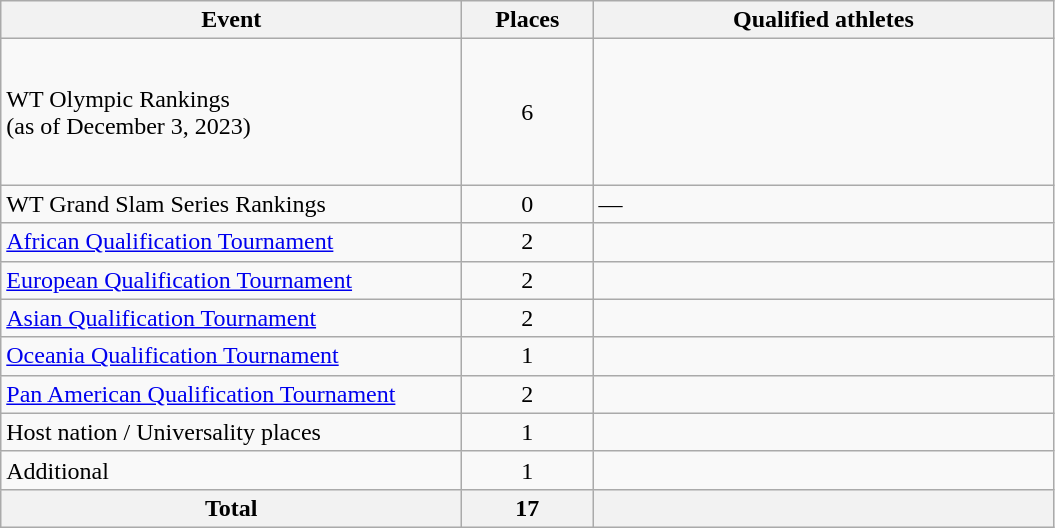<table class="wikitable">
<tr>
<th width=300>Event</th>
<th width=80>Places</th>
<th width=300>Qualified athletes</th>
</tr>
<tr>
<td>WT Olympic Rankings<br>(as of December 3, 2023)</td>
<td align=center>6</td>
<td><br><br><br><br><br></td>
</tr>
<tr>
<td>WT Grand Slam Series Rankings</td>
<td align=center>0</td>
<td>—</td>
</tr>
<tr>
<td><a href='#'>African Qualification Tournament</a></td>
<td align=center>2</td>
<td><br></td>
</tr>
<tr>
<td><a href='#'>European Qualification Tournament</a></td>
<td align=center>2</td>
<td><br></td>
</tr>
<tr>
<td><a href='#'>Asian Qualification Tournament</a></td>
<td align="center">2</td>
<td><br></td>
</tr>
<tr>
<td><a href='#'>Oceania Qualification Tournament</a></td>
<td align=center>1</td>
<td></td>
</tr>
<tr>
<td><a href='#'>Pan American Qualification Tournament</a></td>
<td align=center>2</td>
<td><br></td>
</tr>
<tr>
<td>Host nation / Universality places</td>
<td align="center">1</td>
<td></td>
</tr>
<tr>
<td>Additional</td>
<td align="center">1</td>
<td></td>
</tr>
<tr>
<th>Total</th>
<th>17</th>
<th></th>
</tr>
</table>
